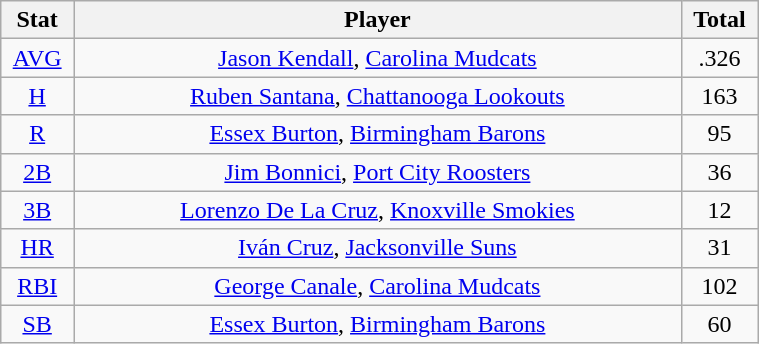<table class="wikitable" width="40%" style="text-align:center;">
<tr>
<th width="5%">Stat</th>
<th width="60%">Player</th>
<th width="5%">Total</th>
</tr>
<tr>
<td><a href='#'>AVG</a></td>
<td><a href='#'>Jason Kendall</a>, <a href='#'>Carolina Mudcats</a></td>
<td>.326</td>
</tr>
<tr>
<td><a href='#'>H</a></td>
<td><a href='#'>Ruben Santana</a>, <a href='#'>Chattanooga Lookouts</a></td>
<td>163</td>
</tr>
<tr>
<td><a href='#'>R</a></td>
<td><a href='#'>Essex Burton</a>, <a href='#'>Birmingham Barons</a></td>
<td>95</td>
</tr>
<tr>
<td><a href='#'>2B</a></td>
<td><a href='#'>Jim Bonnici</a>, <a href='#'>Port City Roosters</a></td>
<td>36</td>
</tr>
<tr>
<td><a href='#'>3B</a></td>
<td><a href='#'>Lorenzo De La Cruz</a>, <a href='#'>Knoxville Smokies</a></td>
<td>12</td>
</tr>
<tr>
<td><a href='#'>HR</a></td>
<td><a href='#'>Iván Cruz</a>, <a href='#'>Jacksonville Suns</a></td>
<td>31</td>
</tr>
<tr>
<td><a href='#'>RBI</a></td>
<td><a href='#'>George Canale</a>, <a href='#'>Carolina Mudcats</a></td>
<td>102</td>
</tr>
<tr>
<td><a href='#'>SB</a></td>
<td><a href='#'>Essex Burton</a>, <a href='#'>Birmingham Barons</a></td>
<td>60</td>
</tr>
</table>
